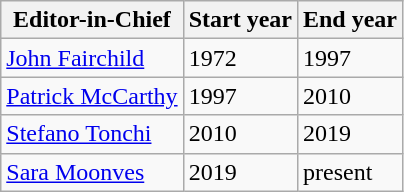<table class="wikitable">
<tr>
<th>Editor-in-Chief</th>
<th>Start year</th>
<th>End year</th>
</tr>
<tr>
<td><a href='#'>John Fairchild</a></td>
<td>1972</td>
<td>1997</td>
</tr>
<tr>
<td><a href='#'>Patrick McCarthy</a></td>
<td>1997</td>
<td>2010</td>
</tr>
<tr>
<td><a href='#'>Stefano Tonchi</a></td>
<td>2010</td>
<td>2019</td>
</tr>
<tr>
<td><a href='#'>Sara Moonves</a></td>
<td>2019</td>
<td>present</td>
</tr>
</table>
